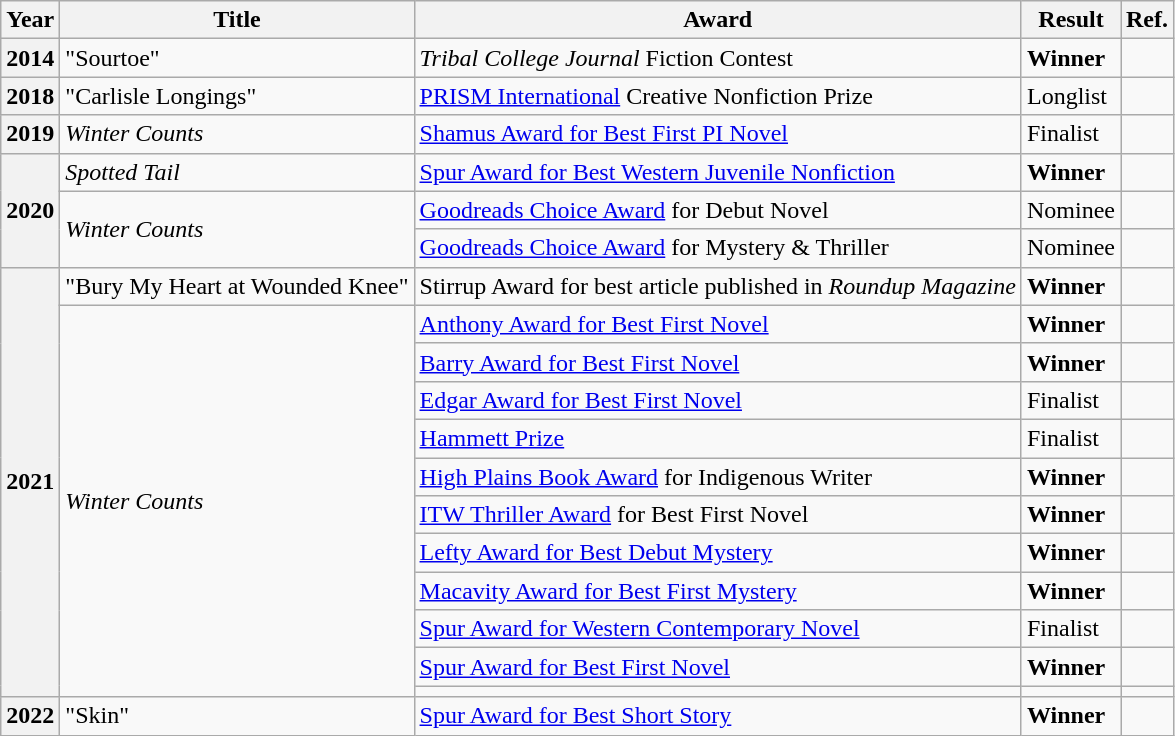<table class="wikitable sortable mw-collapsible">
<tr>
<th>Year</th>
<th>Title</th>
<th>Award</th>
<th>Result</th>
<th>Ref.</th>
</tr>
<tr>
<th>2014</th>
<td>"Sourtoe"</td>
<td><em>Tribal College Journal</em> Fiction Contest</td>
<td><strong>Winner</strong></td>
<td></td>
</tr>
<tr>
<th>2018</th>
<td>"Carlisle Longings"</td>
<td><a href='#'>PRISM International</a> Creative Nonfiction Prize</td>
<td>Longlist</td>
<td></td>
</tr>
<tr>
<th>2019</th>
<td><em>Winter Counts</em></td>
<td><a href='#'>Shamus Award for Best First PI Novel</a></td>
<td>Finalist</td>
<td></td>
</tr>
<tr>
<th rowspan="3">2020</th>
<td><em>Spotted Tail</em></td>
<td><a href='#'>Spur Award for Best Western Juvenile Nonfiction</a></td>
<td><strong>Winner</strong></td>
<td></td>
</tr>
<tr>
<td rowspan="2"><em>Winter Counts</em></td>
<td><a href='#'>Goodreads Choice Award</a> for Debut Novel</td>
<td>Nominee</td>
<td></td>
</tr>
<tr>
<td><a href='#'>Goodreads Choice Award</a> for Mystery & Thriller</td>
<td>Nominee</td>
<td></td>
</tr>
<tr>
<th rowspan="12">2021</th>
<td>"Bury My Heart at Wounded Knee"</td>
<td>Stirrup Award for best article published in <em>Roundup Magazine</em></td>
<td><strong>Winner</strong></td>
<td></td>
</tr>
<tr>
<td rowspan="11"><em>Winter Counts</em></td>
<td><a href='#'>Anthony Award for Best First Novel</a></td>
<td><strong>Winner</strong></td>
<td></td>
</tr>
<tr>
<td><a href='#'>Barry Award for Best First Novel</a></td>
<td><strong>Winner</strong></td>
<td></td>
</tr>
<tr>
<td><a href='#'>Edgar Award for Best First Novel</a></td>
<td>Finalist</td>
<td></td>
</tr>
<tr>
<td><a href='#'>Hammett Prize</a></td>
<td>Finalist</td>
<td></td>
</tr>
<tr>
<td><a href='#'>High Plains Book Award</a> for Indigenous Writer</td>
<td><strong>Winner</strong></td>
<td></td>
</tr>
<tr>
<td><a href='#'>ITW Thriller Award</a> for Best First Novel</td>
<td><strong>Winner</strong></td>
<td></td>
</tr>
<tr>
<td><a href='#'>Lefty Award for Best Debut Mystery</a></td>
<td><strong>Winner</strong></td>
<td></td>
</tr>
<tr>
<td><a href='#'>Macavity Award for Best First Mystery</a></td>
<td><strong>Winner</strong></td>
<td></td>
</tr>
<tr>
<td><a href='#'>Spur Award for Western Contemporary Novel</a></td>
<td>Finalist</td>
<td></td>
</tr>
<tr>
<td><a href='#'>Spur Award for Best First Novel</a></td>
<td><strong>Winner</strong></td>
<td></td>
</tr>
<tr>
<td></td>
<td></td>
<td></td>
</tr>
<tr>
<th>2022</th>
<td>"Skin"</td>
<td><a href='#'>Spur Award for Best Short Story</a></td>
<td><strong>Winner</strong></td>
<td></td>
</tr>
</table>
